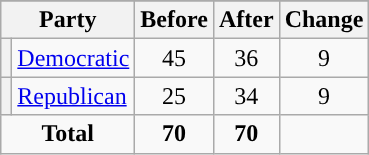<table class="wikitable" style="text-align:center;">
<tr>
</tr>
<tr>
<th colspan=2>Party</th>
<th>Before</th>
<th>After</th>
<th>Change</th>
</tr>
<tr>
<th style="background-color:"></th>
<td style="text-align:left;"><a href='#'>Democratic</a></td>
<td>45</td>
<td>36</td>
<td> 9</td>
</tr>
<tr>
<th style="background-color:"></th>
<td style="text-align:left;"><a href='#'>Republican</a></td>
<td>25</td>
<td>34</td>
<td> 9</td>
</tr>
<tr>
<td colspan=2><strong>Total</strong></td>
<td><strong>70</strong></td>
<td><strong>70</strong></td>
<td></td>
</tr>
</table>
